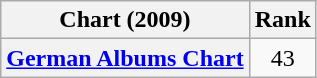<table class="wikitable sortable plainrowheaders" style="text-align:center;">
<tr>
<th scope="col">Chart (2009)</th>
<th scope="col">Rank</th>
</tr>
<tr>
<th scope="row"><a href='#'>German Albums Chart</a></th>
<td>43</td>
</tr>
</table>
